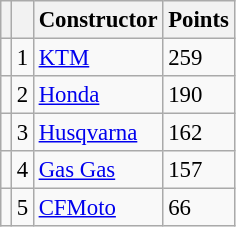<table class="wikitable" style="font-size: 95%;">
<tr>
<th></th>
<th></th>
<th>Constructor</th>
<th>Points</th>
</tr>
<tr>
<td></td>
<td align=center>1</td>
<td> <a href='#'>KTM</a></td>
<td align=left>259</td>
</tr>
<tr>
<td></td>
<td align=center>2</td>
<td> <a href='#'>Honda</a></td>
<td align=left>190</td>
</tr>
<tr>
<td></td>
<td align=center>3</td>
<td> <a href='#'>Husqvarna</a></td>
<td align=left>162</td>
</tr>
<tr>
<td></td>
<td align=center>4</td>
<td> <a href='#'>Gas Gas</a></td>
<td align=left>157</td>
</tr>
<tr>
<td></td>
<td align=center>5</td>
<td> <a href='#'>CFMoto</a></td>
<td align=left>66</td>
</tr>
</table>
